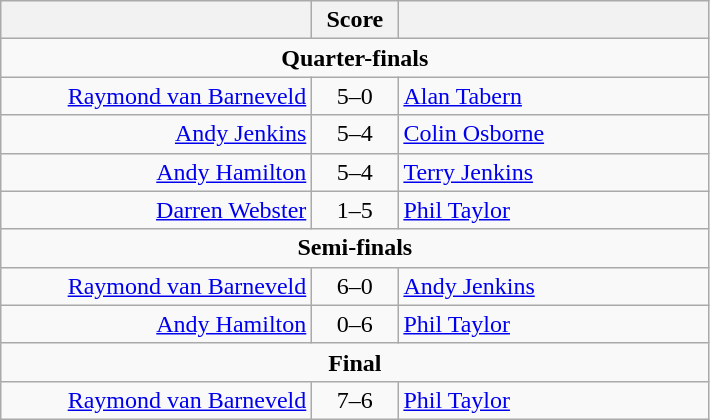<table class=wikitable style="text-align:center">
<tr>
<th width=200></th>
<th width=50>Score</th>
<th width=200></th>
</tr>
<tr align=center>
<td colspan="3"><strong>Quarter-finals</strong></td>
</tr>
<tr align=left>
<td align=right><a href='#'>Raymond van Barneveld</a> </td>
<td align=center>5–0</td>
<td> <a href='#'>Alan Tabern</a></td>
</tr>
<tr align=left>
<td align=right><a href='#'>Andy Jenkins</a> </td>
<td align=center>5–4</td>
<td> <a href='#'>Colin Osborne</a></td>
</tr>
<tr align=left>
<td align=right><a href='#'>Andy Hamilton</a> </td>
<td align=center>5–4</td>
<td> <a href='#'>Terry Jenkins</a></td>
</tr>
<tr align=left>
<td align=right><a href='#'>Darren Webster</a> </td>
<td align=center>1–5</td>
<td> <a href='#'>Phil Taylor</a></td>
</tr>
<tr align=center>
<td colspan="3"><strong>Semi-finals</strong></td>
</tr>
<tr align=left>
<td align=right><a href='#'>Raymond van Barneveld</a> </td>
<td align=center>6–0</td>
<td> <a href='#'>Andy Jenkins</a></td>
</tr>
<tr align=left>
<td align=right><a href='#'>Andy Hamilton</a> </td>
<td align=center>0–6</td>
<td> <a href='#'>Phil Taylor</a></td>
</tr>
<tr align=center>
<td colspan="3"><strong>Final</strong></td>
</tr>
<tr align=left>
<td align=right><a href='#'>Raymond van Barneveld</a> </td>
<td align=center>7–6</td>
<td> <a href='#'>Phil Taylor</a></td>
</tr>
</table>
